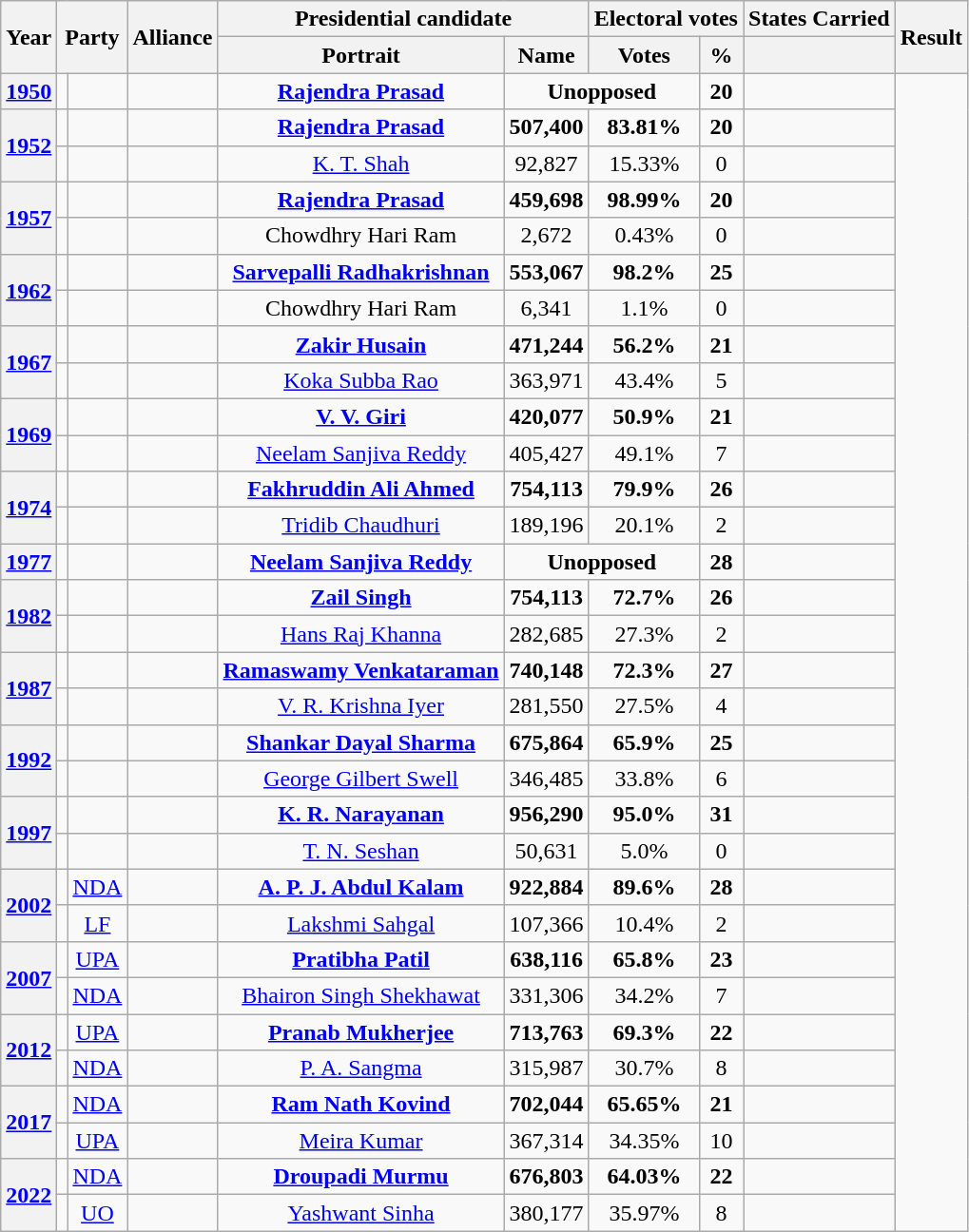<table class="wikitable sortable" style="text-align:center;">
<tr>
<th rowspan=2>Year</th>
<th colspan="2" rowspan="2">Party</th>
<th rowspan="2">Alliance</th>
<th colspan="2">Presidential candidate</th>
<th colspan="2" data-sort-type="number">Electoral votes</th>
<th>States Carried</th>
<th rowspan=2>Result</th>
</tr>
<tr>
<th>Portrait</th>
<th>Name</th>
<th>Votes</th>
<th>%</th>
<th></th>
</tr>
<tr>
<th><a href='#'>1950</a></th>
<td></td>
<td></td>
<td></td>
<td><strong><a href='#'>Rajendra Prasad</a></strong></td>
<td colspan="2"><strong>Unopposed</strong></td>
<td><strong>20</strong></td>
<td></td>
</tr>
<tr>
<th rowspan="2"><a href='#'>1952</a></th>
<td></td>
<td></td>
<td></td>
<td><strong><a href='#'>Rajendra Prasad</a></strong></td>
<td><strong>507,400</strong></td>
<td><strong>83.81%</strong></td>
<td><strong>20</strong></td>
<td></td>
</tr>
<tr>
<td></td>
<td></td>
<td></td>
<td><a href='#'>K. T. Shah</a></td>
<td>92,827</td>
<td>15.33%</td>
<td>0</td>
<td></td>
</tr>
<tr>
<th rowspan="2"><a href='#'>1957</a></th>
<td></td>
<td></td>
<td></td>
<td><strong><a href='#'>Rajendra Prasad</a></strong></td>
<td><strong>459,698</strong></td>
<td><strong>98.99%</strong></td>
<td><strong>20</strong></td>
<td></td>
</tr>
<tr>
<td></td>
<td></td>
<td></td>
<td>Chowdhry Hari Ram</td>
<td>2,672</td>
<td>0.43%</td>
<td>0</td>
<td></td>
</tr>
<tr>
<th rowspan="2"><a href='#'>1962</a></th>
<td></td>
<td></td>
<td></td>
<td><strong><a href='#'>Sarvepalli Radhakrishnan</a></strong></td>
<td><strong>553,067</strong></td>
<td><strong>98.2%</strong></td>
<td><strong>25</strong></td>
<td></td>
</tr>
<tr>
<td></td>
<td></td>
<td></td>
<td>Chowdhry Hari Ram</td>
<td>6,341</td>
<td>1.1%</td>
<td>0</td>
<td></td>
</tr>
<tr>
<th rowspan="2"><a href='#'>1967</a></th>
<td></td>
<td></td>
<td></td>
<td><strong><a href='#'>Zakir Husain</a></strong></td>
<td><strong>471,244</strong></td>
<td><strong>56.2%</strong></td>
<td><strong>21</strong></td>
<td></td>
</tr>
<tr>
<td></td>
<td></td>
<td></td>
<td><a href='#'>Koka Subba Rao</a></td>
<td>363,971</td>
<td>43.4%</td>
<td>5</td>
<td></td>
</tr>
<tr>
<th rowspan="2"><a href='#'>1969</a></th>
<td></td>
<td></td>
<td></td>
<td><strong><a href='#'>V. V. Giri</a></strong></td>
<td><strong>420,077</strong></td>
<td><strong>50.9%</strong></td>
<td><strong>21</strong></td>
<td></td>
</tr>
<tr>
<td></td>
<td></td>
<td></td>
<td><a href='#'>Neelam Sanjiva Reddy</a></td>
<td>405,427</td>
<td>49.1%</td>
<td>7</td>
<td></td>
</tr>
<tr>
<th rowspan="2"><a href='#'>1974</a></th>
<td></td>
<td></td>
<td></td>
<td><strong><a href='#'>Fakhruddin Ali Ahmed</a></strong></td>
<td><strong>754,113</strong></td>
<td><strong>79.9%</strong></td>
<td><strong>26</strong></td>
<td></td>
</tr>
<tr>
<td></td>
<td></td>
<td></td>
<td><a href='#'>Tridib Chaudhuri</a></td>
<td>189,196</td>
<td>20.1%</td>
<td>2</td>
<td></td>
</tr>
<tr>
<th><a href='#'>1977</a></th>
<td></td>
<td></td>
<td></td>
<td><strong><a href='#'>Neelam Sanjiva Reddy</a></strong></td>
<td colspan="2"><strong>Unopposed</strong></td>
<td><strong>28</strong></td>
<td></td>
</tr>
<tr>
<th rowspan="2"><a href='#'>1982</a></th>
<td></td>
<td></td>
<td></td>
<td><strong><a href='#'>Zail Singh</a></strong></td>
<td><strong>754,113</strong></td>
<td><strong>72.7%</strong></td>
<td><strong>26</strong></td>
<td></td>
</tr>
<tr>
<td></td>
<td></td>
<td></td>
<td><a href='#'>Hans Raj Khanna</a></td>
<td>282,685</td>
<td>27.3%</td>
<td>2</td>
<td></td>
</tr>
<tr>
<th rowspan="2"><a href='#'>1987</a></th>
<td></td>
<td></td>
<td></td>
<td><strong><a href='#'>Ramaswamy Venkataraman</a></strong></td>
<td><strong>740,148</strong></td>
<td><strong>72.3%</strong></td>
<td><strong>27</strong></td>
<td></td>
</tr>
<tr>
<td></td>
<td></td>
<td></td>
<td><a href='#'>V. R. Krishna Iyer</a></td>
<td>281,550</td>
<td>27.5%</td>
<td>4</td>
<td></td>
</tr>
<tr>
<th rowspan="2"><a href='#'>1992</a></th>
<td></td>
<td></td>
<td></td>
<td><strong><a href='#'>Shankar Dayal Sharma</a></strong></td>
<td><strong>675,864</strong></td>
<td><strong>65.9%</strong></td>
<td><strong>25</strong></td>
<td></td>
</tr>
<tr>
<td></td>
<td></td>
<td></td>
<td><a href='#'>George Gilbert Swell</a></td>
<td>346,485</td>
<td>33.8%</td>
<td>6</td>
<td></td>
</tr>
<tr>
<th rowspan="2"><a href='#'>1997</a></th>
<td></td>
<td></td>
<td></td>
<td><strong><a href='#'>K. R. Narayanan</a></strong></td>
<td><strong>956,290</strong></td>
<td><strong>95.0%</strong></td>
<td><strong>31</strong></td>
<td></td>
</tr>
<tr>
<td></td>
<td></td>
<td></td>
<td><a href='#'>T. N. Seshan</a></td>
<td>50,631</td>
<td>5.0%</td>
<td>0</td>
<td></td>
</tr>
<tr>
<th rowspan="2"><a href='#'>2002</a></th>
<td></td>
<td><a href='#'>NDA</a></td>
<td></td>
<td><strong><a href='#'>A. P. J. Abdul Kalam</a></strong></td>
<td><strong>922,884</strong></td>
<td><strong>89.6%</strong></td>
<td><strong>28</strong></td>
<td></td>
</tr>
<tr>
<td></td>
<td><a href='#'>LF</a></td>
<td></td>
<td><a href='#'>Lakshmi Sahgal</a></td>
<td>107,366</td>
<td>10.4%</td>
<td>2</td>
<td></td>
</tr>
<tr>
<th rowspan="2"><a href='#'>2007</a></th>
<td></td>
<td><a href='#'>UPA</a></td>
<td></td>
<td><strong><a href='#'>Pratibha Patil</a></strong></td>
<td><strong>638,116</strong></td>
<td><strong>65.8%</strong></td>
<td><strong>23</strong></td>
<td></td>
</tr>
<tr>
<td></td>
<td><a href='#'>NDA</a></td>
<td></td>
<td><a href='#'>Bhairon Singh Shekhawat</a></td>
<td>331,306</td>
<td>34.2%</td>
<td>7</td>
<td></td>
</tr>
<tr>
<th rowspan="2"><a href='#'>2012</a></th>
<td></td>
<td><a href='#'>UPA</a></td>
<td></td>
<td><strong><a href='#'>Pranab Mukherjee</a></strong></td>
<td><strong>713,763</strong></td>
<td><strong>69.3%</strong></td>
<td><strong>22</strong></td>
<td></td>
</tr>
<tr>
<td></td>
<td><a href='#'>NDA</a></td>
<td></td>
<td><a href='#'>P. A. Sangma</a></td>
<td>315,987</td>
<td>30.7%</td>
<td>8</td>
<td></td>
</tr>
<tr>
<th rowspan="2"><a href='#'>2017</a></th>
<td></td>
<td><a href='#'>NDA</a></td>
<td></td>
<td><strong><a href='#'>Ram Nath Kovind</a></strong></td>
<td><strong>702,044</strong></td>
<td><strong>65.65%</strong></td>
<td><strong>21</strong></td>
<td></td>
</tr>
<tr>
<td></td>
<td><a href='#'>UPA</a></td>
<td></td>
<td><a href='#'>Meira Kumar</a></td>
<td>367,314</td>
<td>34.35%</td>
<td>10</td>
<td></td>
</tr>
<tr>
<th rowspan="2"><a href='#'>2022</a></th>
<td></td>
<td><a href='#'>NDA</a></td>
<td></td>
<td><strong><a href='#'>Droupadi Murmu</a></strong></td>
<td><strong>676,803</strong></td>
<td><strong>64.03%</strong></td>
<td><strong>22</strong></td>
<td></td>
</tr>
<tr>
<td></td>
<td><a href='#'>UO</a></td>
<td></td>
<td><a href='#'>Yashwant Sinha</a></td>
<td>380,177</td>
<td>35.97%</td>
<td>8</td>
<td></td>
</tr>
</table>
